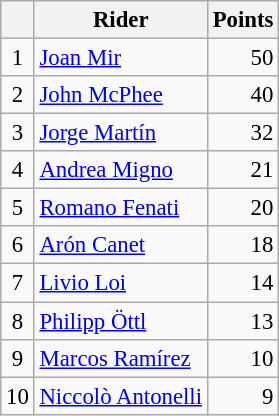<table class="wikitable" style="font-size: 95%;">
<tr>
<th></th>
<th>Rider</th>
<th>Points</th>
</tr>
<tr>
<td align=center>1</td>
<td> <a href='#'>Joan Mir</a></td>
<td align=right>50</td>
</tr>
<tr>
<td align=center>2</td>
<td> <a href='#'>John McPhee</a></td>
<td align=right>40</td>
</tr>
<tr>
<td align=center>3</td>
<td> <a href='#'>Jorge Martín</a></td>
<td align=right>32</td>
</tr>
<tr>
<td align=center>4</td>
<td> <a href='#'>Andrea Migno</a></td>
<td align=right>21</td>
</tr>
<tr>
<td align=center>5</td>
<td> <a href='#'>Romano Fenati</a></td>
<td align=right>20</td>
</tr>
<tr>
<td align=center>6</td>
<td> <a href='#'>Arón Canet</a></td>
<td align=right>18</td>
</tr>
<tr>
<td align=center>7</td>
<td> <a href='#'>Livio Loi</a></td>
<td align=right>14</td>
</tr>
<tr>
<td align=center>8</td>
<td> <a href='#'>Philipp Öttl</a></td>
<td align=right>13</td>
</tr>
<tr>
<td align=center>9</td>
<td> <a href='#'>Marcos Ramírez</a></td>
<td align=right>10</td>
</tr>
<tr>
<td align=center>10</td>
<td> <a href='#'>Niccolò Antonelli</a></td>
<td align=right>9</td>
</tr>
</table>
